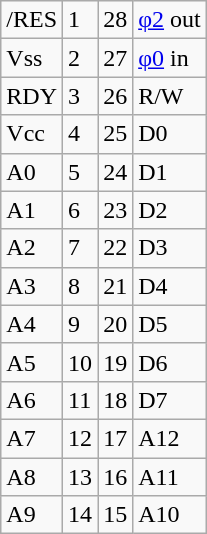<table class="wikitable" style="float:right">
<tr>
<td>/RES</td>
<td>1</td>
<td>28</td>
<td><a href='#'>φ2</a> out</td>
</tr>
<tr>
<td>Vss</td>
<td>2</td>
<td>27</td>
<td><a href='#'>φ0</a> in</td>
</tr>
<tr>
<td>RDY</td>
<td>3</td>
<td>26</td>
<td>R/W</td>
</tr>
<tr>
<td>Vcc</td>
<td>4</td>
<td>25</td>
<td>D0</td>
</tr>
<tr>
<td>A0</td>
<td>5</td>
<td>24</td>
<td>D1</td>
</tr>
<tr>
<td>A1</td>
<td>6</td>
<td>23</td>
<td>D2</td>
</tr>
<tr>
<td>A2</td>
<td>7</td>
<td>22</td>
<td>D3</td>
</tr>
<tr>
<td>A3</td>
<td>8</td>
<td>21</td>
<td>D4</td>
</tr>
<tr>
<td>A4</td>
<td>9</td>
<td>20</td>
<td>D5</td>
</tr>
<tr>
<td>A5</td>
<td>10</td>
<td>19</td>
<td>D6</td>
</tr>
<tr>
<td>A6</td>
<td>11</td>
<td>18</td>
<td>D7</td>
</tr>
<tr>
<td>A7</td>
<td>12</td>
<td>17</td>
<td>A12</td>
</tr>
<tr>
<td>A8</td>
<td>13</td>
<td>16</td>
<td>A11</td>
</tr>
<tr>
<td>A9</td>
<td>14</td>
<td>15</td>
<td>A10</td>
</tr>
</table>
